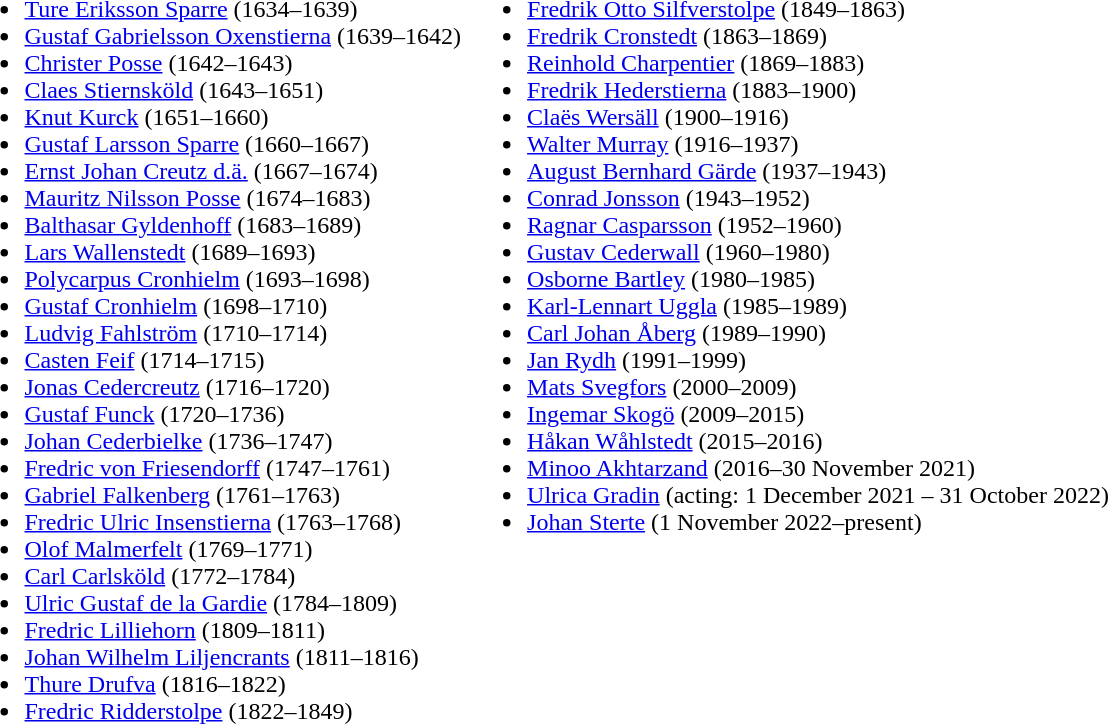<table style="background:transparent;">
<tr style="vertical-align:top;">
<td><br><ul><li><a href='#'>Ture Eriksson Sparre</a> (1634–1639)</li><li><a href='#'>Gustaf Gabrielsson Oxenstierna</a> (1639–1642)</li><li><a href='#'>Christer Posse</a> (1642–1643)</li><li><a href='#'>Claes Stiernsköld</a> (1643–1651)</li><li><a href='#'>Knut Kurck</a> (1651–1660)</li><li><a href='#'>Gustaf Larsson Sparre</a> (1660–1667)</li><li><a href='#'>Ernst Johan Creutz d.ä.</a> (1667–1674)</li><li><a href='#'>Mauritz Nilsson Posse</a> (1674–1683)</li><li><a href='#'>Balthasar Gyldenhoff</a> (1683–1689)</li><li><a href='#'>Lars Wallenstedt</a> (1689–1693)</li><li><a href='#'>Polycarpus Cronhielm</a> (1693–1698)</li><li><a href='#'>Gustaf Cronhielm</a> (1698–1710)</li><li><a href='#'>Ludvig Fahlström</a> (1710–1714)</li><li><a href='#'>Casten Feif</a> (1714–1715)</li><li><a href='#'>Jonas Cedercreutz</a> (1716–1720)</li><li><a href='#'>Gustaf Funck</a> (1720–1736)</li><li><a href='#'>Johan Cederbielke</a> (1736–1747)</li><li><a href='#'>Fredric von Friesendorff</a> (1747–1761)</li><li><a href='#'>Gabriel Falkenberg</a> (1761–1763)</li><li><a href='#'>Fredric Ulric Insenstierna</a> (1763–1768)</li><li><a href='#'>Olof Malmerfelt</a> (1769–1771)</li><li><a href='#'>Carl Carlsköld</a> (1772–1784)</li><li><a href='#'>Ulric Gustaf de la Gardie</a> (1784–1809)</li><li><a href='#'>Fredric Lilliehorn</a> (1809–1811)</li><li><a href='#'>Johan Wilhelm Liljencrants</a> (1811–1816)</li><li><a href='#'>Thure Drufva</a> (1816–1822)</li><li><a href='#'>Fredric Ridderstolpe</a> (1822–1849)</li></ul></td>
<td><br><ul><li><a href='#'>Fredrik Otto Silfverstolpe</a> (1849–1863)</li><li><a href='#'>Fredrik Cronstedt</a> (1863–1869)</li><li><a href='#'>Reinhold Charpentier</a> (1869–1883)</li><li><a href='#'>Fredrik Hederstierna</a> (1883–1900)</li><li><a href='#'>Claës Wersäll</a> (1900–1916)</li><li><a href='#'>Walter Murray</a> (1916–1937)</li><li><a href='#'>August Bernhard Gärde</a> (1937–1943)</li><li><a href='#'>Conrad Jonsson</a> (1943–1952)</li><li><a href='#'>Ragnar Casparsson</a> (1952–1960)</li><li><a href='#'>Gustav Cederwall</a> (1960–1980)</li><li><a href='#'>Osborne Bartley</a> (1980–1985)</li><li><a href='#'>Karl-Lennart Uggla</a> (1985–1989)</li><li><a href='#'>Carl Johan Åberg</a> (1989–1990)</li><li><a href='#'>Jan Rydh</a> (1991–1999)</li><li><a href='#'>Mats Svegfors</a> (2000–2009)</li><li><a href='#'>Ingemar Skogö</a> (2009–2015)</li><li><a href='#'>Håkan Wåhlstedt</a> (2015–2016)</li><li><a href='#'>Minoo Akhtarzand</a> (2016–30 November 2021)</li><li><a href='#'>Ulrica Gradin</a> (acting: 1 December 2021 – 31 October 2022)</li><li><a href='#'>Johan Sterte</a> (1 November 2022–present)</li></ul></td>
</tr>
</table>
